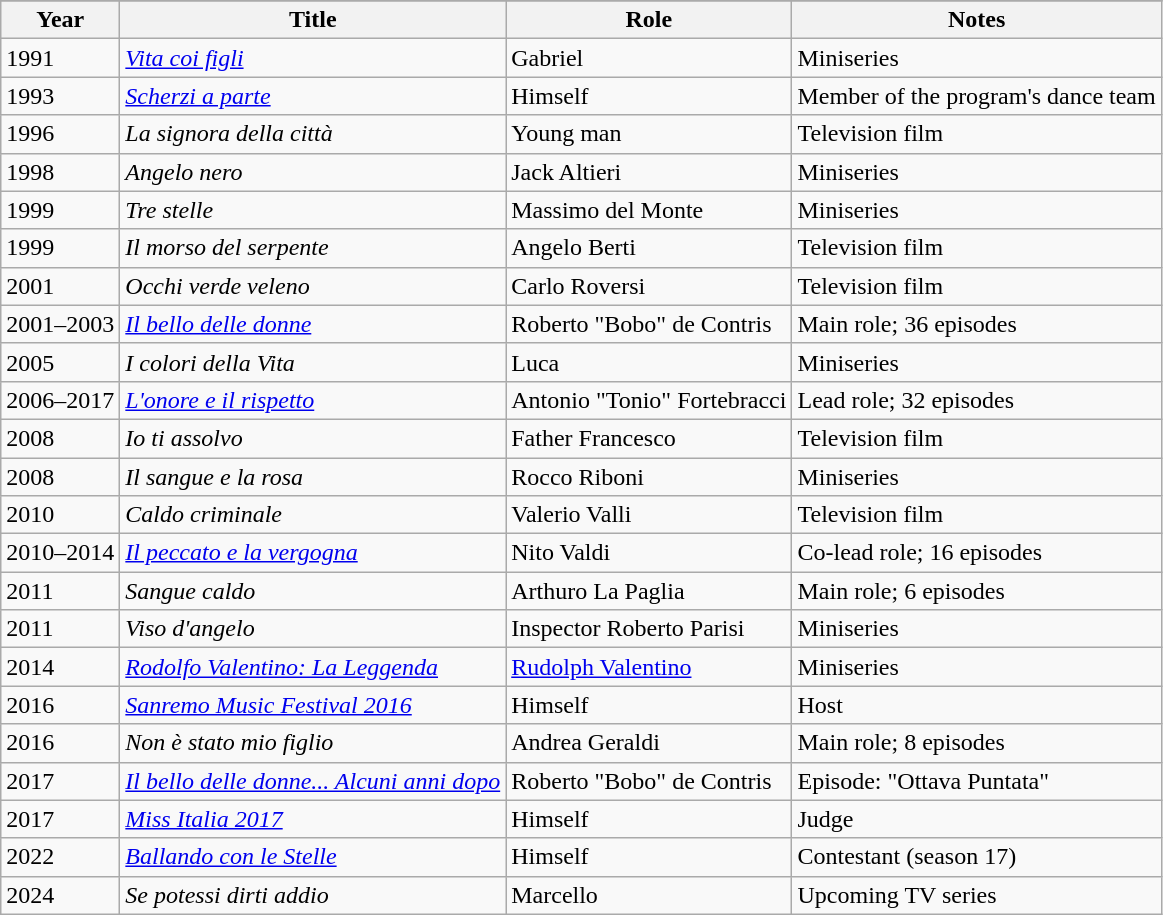<table class="wikitable">
<tr>
</tr>
<tr>
<th>Year</th>
<th>Title</th>
<th>Role</th>
<th>Notes</th>
</tr>
<tr>
<td>1991</td>
<td><em><a href='#'>Vita coi figli</a></em></td>
<td>Gabriel</td>
<td>Miniseries</td>
</tr>
<tr>
<td>1993</td>
<td><em><a href='#'>Scherzi a parte</a></em></td>
<td>Himself</td>
<td>Member of the program's dance team</td>
</tr>
<tr>
<td>1996</td>
<td><em>La signora della città</em></td>
<td>Young man</td>
<td>Television film</td>
</tr>
<tr>
<td>1998</td>
<td><em>Angelo nero</em></td>
<td>Jack Altieri</td>
<td>Miniseries</td>
</tr>
<tr>
<td>1999</td>
<td><em>Tre stelle</em></td>
<td>Massimo del Monte</td>
<td>Miniseries</td>
</tr>
<tr>
<td>1999</td>
<td><em>Il morso del serpente</em></td>
<td>Angelo Berti</td>
<td>Television film</td>
</tr>
<tr>
<td>2001</td>
<td><em>Occhi verde veleno</em></td>
<td>Carlo Roversi</td>
<td>Television film</td>
</tr>
<tr>
<td>2001–2003</td>
<td><em><a href='#'>Il bello delle donne</a></em></td>
<td>Roberto "Bobo" de Contris</td>
<td>Main role; 36 episodes</td>
</tr>
<tr>
<td>2005</td>
<td><em>I colori della Vita</em></td>
<td>Luca</td>
<td>Miniseries</td>
</tr>
<tr>
<td>2006–2017</td>
<td><em><a href='#'>L'onore e il rispetto</a></em></td>
<td>Antonio "Tonio" Fortebracci</td>
<td>Lead role; 32 episodes</td>
</tr>
<tr>
<td>2008</td>
<td><em>Io ti assolvo</em></td>
<td>Father Francesco</td>
<td>Television film</td>
</tr>
<tr>
<td>2008</td>
<td><em>Il sangue e la rosa</em></td>
<td>Rocco Riboni</td>
<td>Miniseries</td>
</tr>
<tr>
<td>2010</td>
<td><em>Caldo criminale</em></td>
<td>Valerio Valli</td>
<td>Television film</td>
</tr>
<tr>
<td>2010–2014</td>
<td><em><a href='#'>Il peccato e la vergogna</a></em></td>
<td>Nito Valdi</td>
<td>Co-lead role; 16 episodes</td>
</tr>
<tr>
<td>2011</td>
<td><em>Sangue caldo</em></td>
<td>Arthuro La Paglia</td>
<td>Main role; 6 episodes</td>
</tr>
<tr>
<td>2011</td>
<td><em>Viso d'angelo</em></td>
<td>Inspector Roberto Parisi</td>
<td>Miniseries</td>
</tr>
<tr>
<td>2014</td>
<td><em><a href='#'>Rodolfo Valentino: La Leggenda</a></em></td>
<td><a href='#'>Rudolph Valentino</a></td>
<td>Miniseries</td>
</tr>
<tr>
<td>2016</td>
<td><em><a href='#'>Sanremo Music Festival 2016</a></em></td>
<td>Himself</td>
<td>Host</td>
</tr>
<tr>
<td>2016</td>
<td><em>Non è stato mio figlio</em></td>
<td>Andrea Geraldi</td>
<td>Main role; 8 episodes</td>
</tr>
<tr>
<td>2017</td>
<td><em><a href='#'>Il bello delle donne... Alcuni anni dopo</a></em></td>
<td>Roberto "Bobo" de Contris</td>
<td>Episode: "Ottava Puntata"</td>
</tr>
<tr>
<td>2017</td>
<td><em><a href='#'>Miss Italia 2017</a></em></td>
<td>Himself</td>
<td>Judge</td>
</tr>
<tr>
<td>2022</td>
<td><em><a href='#'>Ballando con le Stelle</a></em></td>
<td>Himself</td>
<td>Contestant (season 17)</td>
</tr>
<tr>
<td>2024</td>
<td><em>Se potessi dirti addio</em></td>
<td>Marcello</td>
<td>Upcoming TV series</td>
</tr>
</table>
